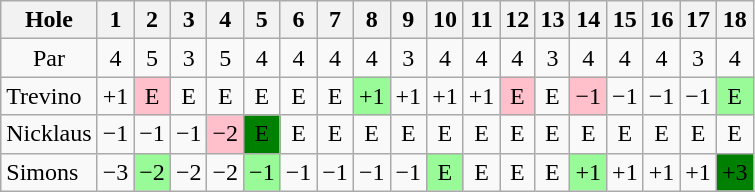<table class="wikitable" style="text-align:center">
<tr>
<th>Hole</th>
<th> 1 </th>
<th> 2 </th>
<th> 3 </th>
<th> 4 </th>
<th> 5 </th>
<th> 6 </th>
<th> 7 </th>
<th> 8 </th>
<th> 9 </th>
<th>10</th>
<th>11</th>
<th>12</th>
<th>13</th>
<th>14</th>
<th>15</th>
<th>16</th>
<th>17</th>
<th>18</th>
</tr>
<tr>
<td>Par</td>
<td>4</td>
<td>5</td>
<td>3</td>
<td>5</td>
<td>4</td>
<td>4</td>
<td>4</td>
<td>4</td>
<td>3</td>
<td>4</td>
<td>4</td>
<td>4</td>
<td>3</td>
<td>4</td>
<td>4</td>
<td>4</td>
<td>3</td>
<td>4</td>
</tr>
<tr>
<td align=left> Trevino</td>
<td>+1</td>
<td style="background: Pink;">E</td>
<td>E</td>
<td>E</td>
<td>E</td>
<td>E</td>
<td>E</td>
<td style="background: PaleGreen;">+1</td>
<td>+1</td>
<td>+1</td>
<td>+1</td>
<td style="background: Pink;">E</td>
<td>E</td>
<td style="background: Pink;">−1</td>
<td>−1</td>
<td>−1</td>
<td>−1</td>
<td style="background: PaleGreen;">E</td>
</tr>
<tr>
<td align=left> Nicklaus</td>
<td>−1</td>
<td>−1</td>
<td>−1</td>
<td style="background: Pink;">−2</td>
<td style="background: Green;">E</td>
<td>E</td>
<td>E</td>
<td>E</td>
<td>E</td>
<td>E</td>
<td>E</td>
<td>E</td>
<td>E</td>
<td>E</td>
<td>E</td>
<td>E</td>
<td>E</td>
<td>E</td>
</tr>
<tr>
<td align=left> Simons</td>
<td>−3</td>
<td style="background: PaleGreen;">−2</td>
<td>−2</td>
<td>−2</td>
<td style="background: PaleGreen;">−1</td>
<td>−1</td>
<td>−1</td>
<td>−1</td>
<td>−1</td>
<td style="background: PaleGreen;">E</td>
<td>E</td>
<td>E</td>
<td>E</td>
<td style="background: PaleGreen;">+1</td>
<td>+1</td>
<td>+1</td>
<td>+1</td>
<td style="background: Green;">+3</td>
</tr>
</table>
